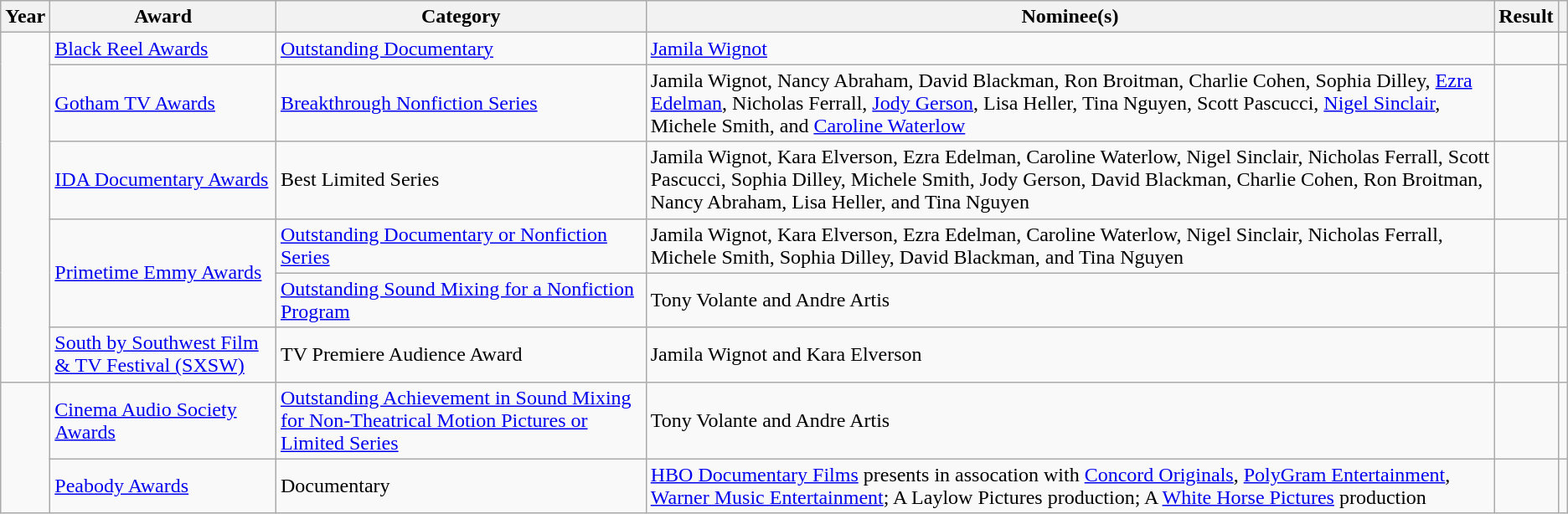<table class="wikitable sortable">
<tr>
<th>Year</th>
<th>Award</th>
<th>Category</th>
<th>Nominee(s)</th>
<th>Result</th>
<th class="unsortable"></th>
</tr>
<tr>
<td rowspan="6"></td>
<td><a href='#'>Black Reel Awards</a></td>
<td><a href='#'>Outstanding Documentary</a></td>
<td><a href='#'>Jamila Wignot</a></td>
<td></td>
<td align="center"></td>
</tr>
<tr>
<td><a href='#'>Gotham TV Awards</a></td>
<td><a href='#'>Breakthrough Nonfiction Series</a></td>
<td>Jamila Wignot, Nancy Abraham, David Blackman, Ron Broitman, Charlie Cohen, Sophia Dilley, <a href='#'>Ezra Edelman</a>, Nicholas Ferrall, <a href='#'>Jody Gerson</a>, Lisa Heller, Tina Nguyen, Scott Pascucci, <a href='#'>Nigel Sinclair</a>, Michele Smith, and <a href='#'>Caroline Waterlow</a></td>
<td></td>
<td align="center"></td>
</tr>
<tr>
<td><a href='#'>IDA Documentary Awards</a></td>
<td>Best Limited Series</td>
<td>Jamila Wignot, Kara Elverson, Ezra Edelman, Caroline Waterlow, Nigel Sinclair, Nicholas Ferrall, Scott Pascucci, Sophia Dilley, Michele Smith, Jody Gerson, David Blackman, Charlie Cohen, Ron Broitman, Nancy Abraham, Lisa Heller, and Tina Nguyen</td>
<td></td>
<td align="center"></td>
</tr>
<tr>
<td rowspan="2"><a href='#'>Primetime Emmy Awards</a></td>
<td><a href='#'>Outstanding Documentary or Nonfiction Series</a></td>
<td>Jamila Wignot, Kara Elverson, Ezra Edelman, Caroline Waterlow, Nigel Sinclair, Nicholas Ferrall, Michele Smith, Sophia Dilley, David Blackman, and Tina Nguyen</td>
<td></td>
<td align="center" rowspan="2"></td>
</tr>
<tr>
<td><a href='#'>Outstanding Sound Mixing for a Nonfiction Program</a></td>
<td>Tony Volante and Andre Artis </td>
<td></td>
</tr>
<tr>
<td><a href='#'>South by Southwest Film & TV Festival (SXSW)</a></td>
<td>TV Premiere Audience Award</td>
<td>Jamila Wignot and Kara Elverson</td>
<td></td>
<td align="center"></td>
</tr>
<tr>
<td rowspan="2"></td>
<td><a href='#'>Cinema Audio Society Awards</a></td>
<td><a href='#'>Outstanding Achievement in Sound Mixing for Non-Theatrical Motion Pictures or Limited Series</a></td>
<td>Tony Volante and Andre Artis </td>
<td></td>
<td align="center"></td>
</tr>
<tr>
<td><a href='#'>Peabody Awards</a></td>
<td>Documentary</td>
<td><a href='#'>HBO Documentary Films</a> presents in assocation with <a href='#'>Concord Originals</a>, <a href='#'>PolyGram Entertainment</a>, <a href='#'>Warner Music Entertainment</a>; A Laylow Pictures production; A <a href='#'>White Horse Pictures</a> production</td>
<td></td>
<td align="center"></td>
</tr>
</table>
